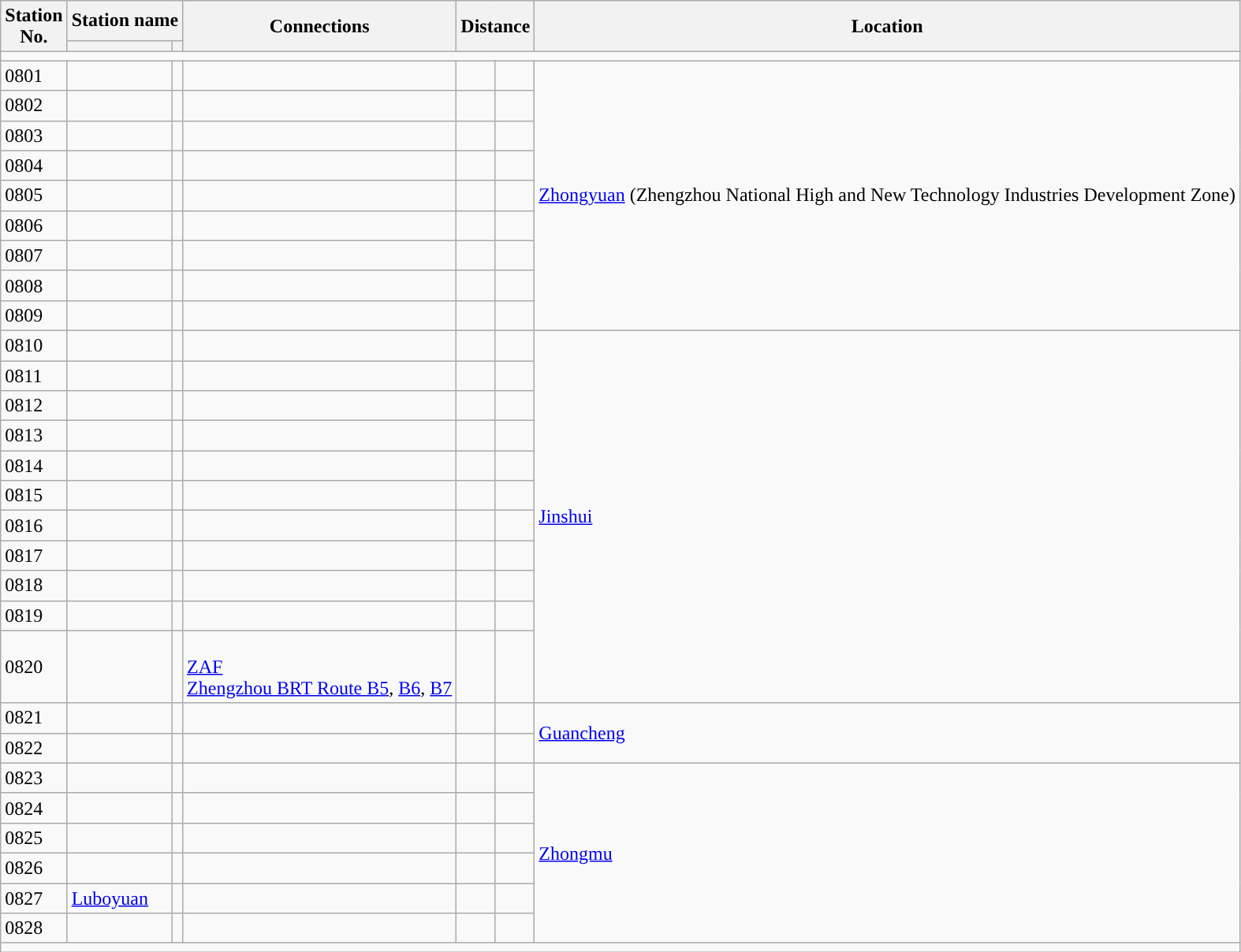<table class="wikitable">
<tr>
<th rowspan="2">Station<br>No.</th>
<th colspan="2">Station name</th>
<th rowspan="2">Connections</th>
<th colspan="2" rowspan="2">Distance<br></th>
<th rowspan="2">Location</th>
</tr>
<tr>
<th></th>
<th></th>
</tr>
<tr style="background:#">
<td colspan="7"></td>
</tr>
<tr>
<td>0801</td>
<td></td>
<td></td>
<td></td>
<td></td>
<td></td>
<td rowspan="9"><a href='#'>Zhongyuan</a> (Zhengzhou National High and New Technology Industries Development Zone)</td>
</tr>
<tr>
<td>0802</td>
<td></td>
<td></td>
<td></td>
<td></td>
<td></td>
</tr>
<tr>
<td>0803</td>
<td></td>
<td></td>
<td></td>
<td></td>
<td></td>
</tr>
<tr>
<td>0804</td>
<td></td>
<td></td>
<td></td>
<td></td>
<td></td>
</tr>
<tr>
<td>0805</td>
<td></td>
<td></td>
<td></td>
<td></td>
<td></td>
</tr>
<tr>
<td>0806</td>
<td></td>
<td></td>
<td></td>
<td></td>
<td></td>
</tr>
<tr>
<td>0807</td>
<td></td>
<td></td>
<td></td>
<td></td>
<td></td>
</tr>
<tr>
<td>0808</td>
<td></td>
<td></td>
<td></td>
<td></td>
<td></td>
</tr>
<tr>
<td>0809</td>
<td></td>
<td></td>
<td></td>
<td></td>
<td></td>
</tr>
<tr>
<td>0810</td>
<td></td>
<td></td>
<td></td>
<td></td>
<td></td>
<td rowspan="11"><a href='#'>Jinshui</a></td>
</tr>
<tr>
<td>0811</td>
<td></td>
<td></td>
<td></td>
<td></td>
<td></td>
</tr>
<tr>
<td>0812</td>
<td></td>
<td></td>
<td></td>
<td></td>
<td></td>
</tr>
<tr>
<td>0813</td>
<td></td>
<td></td>
<td></td>
<td></td>
<td></td>
</tr>
<tr>
<td>0814</td>
<td></td>
<td></td>
<td></td>
<td></td>
<td></td>
</tr>
<tr>
<td>0815</td>
<td></td>
<td></td>
<td></td>
<td></td>
<td></td>
</tr>
<tr>
<td>0816</td>
<td></td>
<td></td>
<td></td>
<td></td>
<td></td>
</tr>
<tr>
<td>0817</td>
<td></td>
<td></td>
<td></td>
<td></td>
<td></td>
</tr>
<tr>
<td>0818</td>
<td></td>
<td></td>
<td></td>
<td></td>
<td></td>
</tr>
<tr>
<td>0819</td>
<td></td>
<td></td>
<td></td>
<td></td>
<td></td>
</tr>
<tr>
<td>0820</td>
<td></td>
<td></td>
<td> <br><a href='#'>ZAF</a><br> <a href='#'>Zhengzhou BRT Route B5</a>, <a href='#'>B6</a>, <a href='#'>B7</a></td>
<td></td>
<td></td>
</tr>
<tr>
<td>0821</td>
<td></td>
<td></td>
<td></td>
<td></td>
<td></td>
<td rowspan="2"><a href='#'>Guancheng</a></td>
</tr>
<tr>
<td>0822</td>
<td></td>
<td></td>
<td></td>
<td></td>
<td></td>
</tr>
<tr>
<td>0823</td>
<td></td>
<td></td>
<td></td>
<td></td>
<td></td>
<td rowspan="6"><a href='#'>Zhongmu</a></td>
</tr>
<tr>
<td>0824</td>
<td></td>
<td></td>
<td></td>
<td></td>
<td></td>
</tr>
<tr>
<td>0825</td>
<td></td>
<td></td>
<td></td>
<td></td>
<td></td>
</tr>
<tr>
<td>0826</td>
<td></td>
<td></td>
<td></td>
<td></td>
<td></td>
</tr>
<tr>
<td>0827</td>
<td><a href='#'>Luboyuan</a></td>
<td></td>
<td></td>
<td></td>
<td></td>
</tr>
<tr>
<td>0828</td>
<td></td>
<td></td>
<td></td>
<td></td>
<td></td>
</tr>
<tr style="background:#">
<td colspan = "7"></td>
</tr>
</table>
